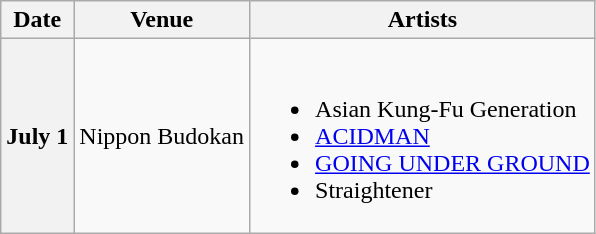<table class="wikitable">
<tr>
<th>Date</th>
<th>Venue</th>
<th>Artists</th>
</tr>
<tr>
<th>July 1</th>
<td>Nippon Budokan</td>
<td><br><ul><li>Asian Kung-Fu Generation</li><li><a href='#'>ACIDMAN</a></li><li><a href='#'>GOING UNDER GROUND</a></li><li>Straightener</li></ul></td>
</tr>
</table>
